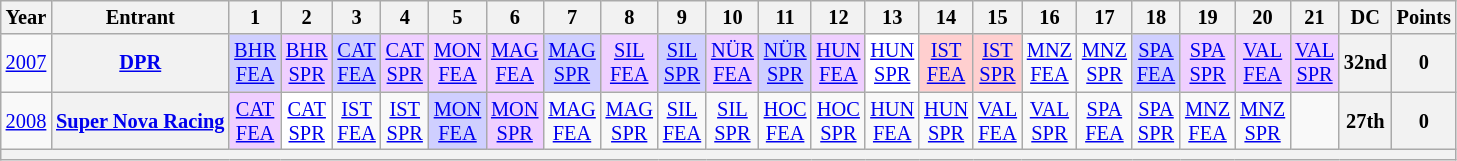<table class="wikitable" style="text-align:center; font-size:85%">
<tr>
<th>Year</th>
<th>Entrant</th>
<th>1</th>
<th>2</th>
<th>3</th>
<th>4</th>
<th>5</th>
<th>6</th>
<th>7</th>
<th>8</th>
<th>9</th>
<th>10</th>
<th>11</th>
<th>12</th>
<th>13</th>
<th>14</th>
<th>15</th>
<th>16</th>
<th>17</th>
<th>18</th>
<th>19</th>
<th>20</th>
<th>21</th>
<th>DC</th>
<th>Points</th>
</tr>
<tr>
<td><a href='#'>2007</a></td>
<th><a href='#'>DPR</a></th>
<td style="background:#CFCFFF;"><a href='#'>BHR<br>FEA</a><br></td>
<td style="background:#EFCFFF;"><a href='#'>BHR<br>SPR</a><br></td>
<td style="background:#CFCFFF;"><a href='#'>CAT<br>FEA</a><br></td>
<td style="background:#EFCFFF;"><a href='#'>CAT<br>SPR</a><br></td>
<td style="background:#EFCFFF;"><a href='#'>MON<br>FEA</a><br></td>
<td style="background:#EFCFFF;"><a href='#'>MAG<br>FEA</a><br></td>
<td style="background:#CFCFFF;"><a href='#'>MAG<br>SPR</a><br></td>
<td style="background:#EFCFFF;"><a href='#'>SIL<br>FEA</a><br></td>
<td style="background:#CFCFFF;"><a href='#'>SIL<br>SPR</a><br></td>
<td style="background:#EFCFFF;"><a href='#'>NÜR<br>FEA</a><br></td>
<td style="background:#CFCFFF;"><a href='#'>NÜR<br>SPR</a><br></td>
<td style="background:#EFCFFF;"><a href='#'>HUN<br>FEA</a><br></td>
<td style="background:#FFFFFF;"><a href='#'>HUN<br>SPR</a><br></td>
<td style="background:#FFCFCF;"><a href='#'>IST<br>FEA</a><br></td>
<td style="background:#FFCFCF;"><a href='#'>IST<br>SPR</a><br></td>
<td><a href='#'>MNZ<br>FEA</a></td>
<td><a href='#'>MNZ<br>SPR</a></td>
<td style="background:#CFCFFF;"><a href='#'>SPA<br>FEA</a><br></td>
<td style="background:#EFCFFF;"><a href='#'>SPA<br>SPR</a><br></td>
<td style="background:#EFCFFF;"><a href='#'>VAL<br>FEA</a><br></td>
<td style="background:#EFCFFF;"><a href='#'>VAL<br>SPR</a><br></td>
<th>32nd</th>
<th>0</th>
</tr>
<tr>
<td><a href='#'>2008</a></td>
<th nowrap><a href='#'>Super Nova Racing</a></th>
<td style="background:#EFCFFF;"><a href='#'>CAT<br>FEA</a><br></td>
<td style="background:#ffffff;"><a href='#'>CAT<br>SPR</a><br></td>
<td><a href='#'>IST<br>FEA</a></td>
<td><a href='#'>IST<br>SPR</a></td>
<td style="background:#CFCFFF;"><a href='#'>MON<br>FEA</a><br></td>
<td style="background:#EFCFFF;"><a href='#'>MON<br>SPR</a><br></td>
<td><a href='#'>MAG<br>FEA</a></td>
<td><a href='#'>MAG<br>SPR</a></td>
<td><a href='#'>SIL<br>FEA</a></td>
<td><a href='#'>SIL<br>SPR</a></td>
<td><a href='#'>HOC<br>FEA</a></td>
<td><a href='#'>HOC<br>SPR</a></td>
<td><a href='#'>HUN<br>FEA</a></td>
<td><a href='#'>HUN<br>SPR</a></td>
<td><a href='#'>VAL<br>FEA</a></td>
<td><a href='#'>VAL<br>SPR</a></td>
<td><a href='#'>SPA<br>FEA</a></td>
<td><a href='#'>SPA<br>SPR</a></td>
<td><a href='#'>MNZ<br>FEA</a></td>
<td><a href='#'>MNZ<br>SPR</a></td>
<td></td>
<th>27th</th>
<th>0</th>
</tr>
<tr>
<th colspan="25"></th>
</tr>
</table>
